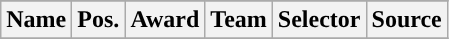<table class="wikitable sortable" style="text-align: center">
<tr>
</tr>
<tr>
<th>Name</th>
<th>Pos.</th>
<th>Award</th>
<th>Team</th>
<th>Selector</th>
<th>Source</th>
</tr>
<tr>
</tr>
</table>
